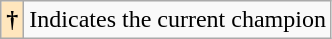<table class="wikitable sortable">
<tr>
<th style="background:#ffe6bd;">†</th>
<td>Indicates the current champion</td>
</tr>
</table>
